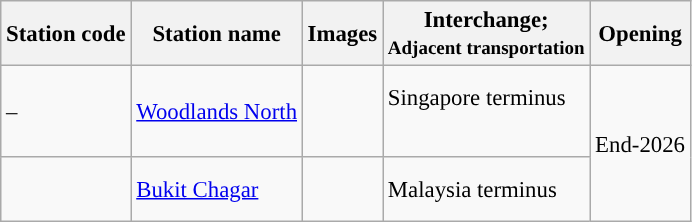<table class="wikitable" style="color: black; border-collapse: collapse; font-size: 95%">
<tr>
<th scope="col" style="color: black; background:#">Station code</th>
<th scope="col" style="color: black; background:#">Station name</th>
<th scope="col" style="color: black; background:#">Images</th>
<th scope="col" style="color: black; background:#">Interchange;<br><small>Adjacent transportation</small></th>
<th scope="col" style="color: black; background:#">Opening</th>
</tr>
<tr>
<td> <br> – <br>  </td>
<td><a href='#'>Woodlands North</a></td>
<td></td>
<td>Singapore terminus<br>   </td>
<td rowspan="2">End-2026</td>
</tr>
<tr>
<td> <br>  </td>
<td><a href='#'>Bukit Chagar</a></td>
<td></td>
<td>Malaysia terminus  </td>
</tr>
</table>
